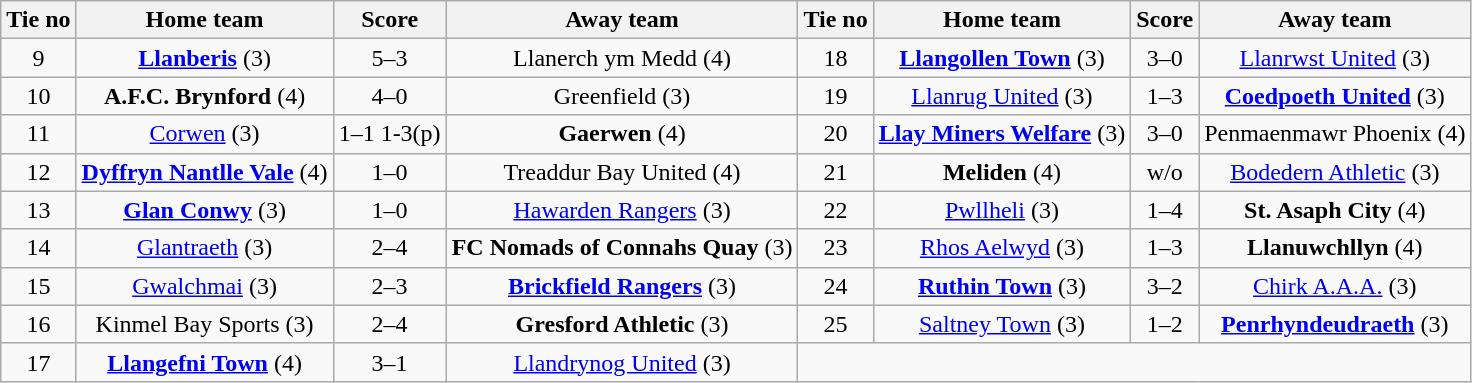<table class="wikitable" style="text-align: center">
<tr>
<th>Tie no</th>
<th>Home team</th>
<th>Score</th>
<th>Away team</th>
<th>Tie no</th>
<th>Home team</th>
<th>Score</th>
<th>Away team</th>
</tr>
<tr>
<td>9</td>
<td><strong><a href='#'>Llanberis</a></strong> (3)</td>
<td>5–3</td>
<td>Llanerch ym Medd (4)</td>
<td>18</td>
<td><strong><a href='#'>Llangollen Town</a></strong> (3)</td>
<td>3–0</td>
<td><a href='#'>Llanrwst United</a> (3)</td>
</tr>
<tr>
<td>10</td>
<td><strong>A.F.C. Brynford</strong> (4)</td>
<td>4–0</td>
<td>Greenfield (3)</td>
<td>19</td>
<td><a href='#'>Llanrug United</a> (3)</td>
<td>1–3</td>
<td><strong><a href='#'>Coedpoeth United</a></strong> (3)</td>
</tr>
<tr>
<td>11</td>
<td><a href='#'>Corwen</a> (3)</td>
<td>1–1  1-3(p)</td>
<td><strong>Gaerwen</strong> (4)</td>
<td>20</td>
<td><strong><a href='#'>Llay Miners Welfare</a></strong> (3)</td>
<td>3–0</td>
<td>Penmaenmawr Phoenix (4)</td>
</tr>
<tr>
<td>12</td>
<td><strong><a href='#'>Dyffryn Nantlle Vale</a></strong> (4)</td>
<td>1–0</td>
<td>Treaddur Bay United (4)</td>
<td>21</td>
<td><strong>Meliden</strong> (4)</td>
<td>w/o</td>
<td><a href='#'>Bodedern Athletic</a> (3)</td>
</tr>
<tr>
<td>13</td>
<td><strong><a href='#'>Glan Conwy</a></strong> (3)</td>
<td>1–0</td>
<td><a href='#'>Hawarden Rangers</a> (3)</td>
<td>22</td>
<td><a href='#'>Pwllheli</a> (3)</td>
<td>1–4</td>
<td><strong>St. Asaph City</strong> (4)</td>
</tr>
<tr>
<td>14</td>
<td><a href='#'>Glantraeth</a> (3)</td>
<td>2–4</td>
<td><strong>FC Nomads of Connahs Quay</strong> (3)</td>
<td>23</td>
<td><a href='#'>Rhos Aelwyd</a> (3)</td>
<td>1–3</td>
<td><strong>Llanuwchllyn</strong> (4)</td>
</tr>
<tr>
<td>15</td>
<td><a href='#'>Gwalchmai</a> (3)</td>
<td>2–3</td>
<td><strong><a href='#'>Brickfield Rangers</a></strong> (3)</td>
<td>24</td>
<td><strong><a href='#'>Ruthin Town</a></strong> (3)</td>
<td>3–2</td>
<td><a href='#'>Chirk A.A.A.</a> (3)</td>
</tr>
<tr>
<td>16</td>
<td>Kinmel Bay Sports (3)</td>
<td>2–4</td>
<td><strong>Gresford Athletic</strong> (3)</td>
<td>25</td>
<td><a href='#'>Saltney Town</a> (3)</td>
<td>1–2</td>
<td><strong><a href='#'>Penrhyndeudraeth</a></strong> (3)</td>
</tr>
<tr>
<td>17</td>
<td><strong><a href='#'>Llangefni Town</a></strong> (4)</td>
<td>3–1 </td>
<td><a href='#'>Llandrynog United</a> (3)</td>
</tr>
</table>
